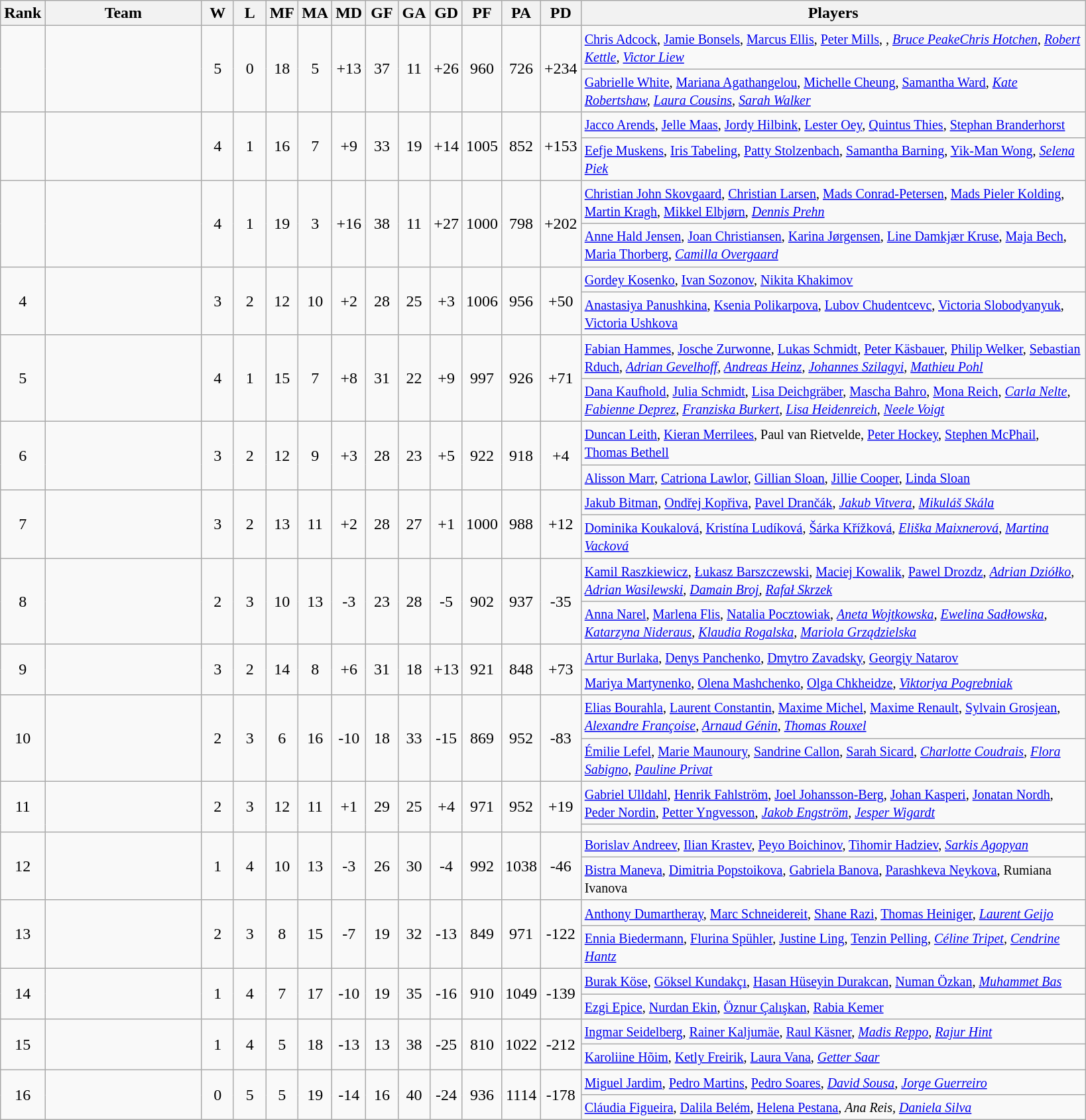<table class="wikitable" style="text-align:center">
<tr>
<th width="25">Rank</th>
<th width="150">Team</th>
<th width="25">W</th>
<th width="25">L</th>
<th width="25">MF</th>
<th width="25">MA</th>
<th width="25">MD</th>
<th width="25">GF</th>
<th width="25">GA</th>
<th width="25">GD</th>
<th width="25">PF</th>
<th width="25">PA</th>
<th width="25">PD</th>
<th width="500">Players</th>
</tr>
<tr>
<td rowspan="2"></td>
<td align="left" rowspan="2"></td>
<td rowspan="2">5</td>
<td rowspan="2">0</td>
<td rowspan="2">18</td>
<td rowspan="2">5</td>
<td rowspan="2">+13</td>
<td rowspan="2">37</td>
<td rowspan="2">11</td>
<td rowspan="2">+26</td>
<td rowspan="2">960</td>
<td rowspan="2">726</td>
<td rowspan="2">+234</td>
<td align="left"><small><a href='#'>Chris Adcock</a>, <a href='#'>Jamie Bonsels</a>, <a href='#'>Marcus Ellis</a>, <a href='#'>Peter Mills</a>, <em>, <a href='#'>Bruce Peake</a><a href='#'>Chris Hotchen</a>, <a href='#'>Robert Kettle</a>, <a href='#'>Victor Liew</a></em></small></td>
</tr>
<tr>
<td align="left"><small><a href='#'>Gabrielle White</a>, <a href='#'>Mariana Agathangelou</a>, <a href='#'>Michelle Cheung</a>, <a href='#'>Samantha Ward</a>, <em><a href='#'>Kate Robertshaw</a>, <a href='#'>Laura Cousins</a>, <a href='#'>Sarah Walker</a></em></small></td>
</tr>
<tr>
<td rowspan="2"></td>
<td align="left" rowspan="2"></td>
<td rowspan="2">4</td>
<td rowspan="2">1</td>
<td rowspan="2">16</td>
<td rowspan="2">7</td>
<td rowspan="2">+9</td>
<td rowspan="2">33</td>
<td rowspan="2">19</td>
<td rowspan="2">+14</td>
<td rowspan="2">1005</td>
<td rowspan="2">852</td>
<td rowspan="2">+153</td>
<td align="left"><small><a href='#'>Jacco Arends</a>, <a href='#'>Jelle Maas</a>, <a href='#'>Jordy Hilbink</a>, <a href='#'>Lester Oey</a>, <a href='#'>Quintus Thies</a>, <a href='#'>Stephan Branderhorst</a></small></td>
</tr>
<tr>
<td align="left"><small><a href='#'>Eefje Muskens</a>, <a href='#'>Iris Tabeling</a>, <a href='#'>Patty Stolzenbach</a>, <a href='#'>Samantha Barning</a>, <a href='#'>Yik-Man Wong</a>, <em><a href='#'>Selena Piek</a></em></small></td>
</tr>
<tr>
<td rowspan="2"></td>
<td align="left" rowspan="2"></td>
<td rowspan="2">4</td>
<td rowspan="2">1</td>
<td rowspan="2">19</td>
<td rowspan="2">3</td>
<td rowspan="2">+16</td>
<td rowspan="2">38</td>
<td rowspan="2">11</td>
<td rowspan="2">+27</td>
<td rowspan="2">1000</td>
<td rowspan="2">798</td>
<td rowspan="2">+202</td>
<td align="left"><small><a href='#'>Christian John Skovgaard</a>, <a href='#'>Christian Larsen</a>, <a href='#'>Mads Conrad-Petersen</a>, <a href='#'>Mads Pieler Kolding</a>, <a href='#'>Martin Kragh</a>, <a href='#'>Mikkel Elbjørn</a>, <em><a href='#'>Dennis Prehn</a></em></small></td>
</tr>
<tr>
<td align="left"><small><a href='#'>Anne Hald Jensen</a>, <a href='#'>Joan Christiansen</a>, <a href='#'>Karina Jørgensen</a>, <a href='#'>Line Damkjær Kruse</a>, <a href='#'>Maja Bech</a>, <a href='#'>Maria Thorberg</a>, <em><a href='#'>Camilla Overgaard</a></em></small></td>
</tr>
<tr>
<td rowspan="2">4</td>
<td align="left" rowspan="2"></td>
<td rowspan="2">3</td>
<td rowspan="2">2</td>
<td rowspan="2">12</td>
<td rowspan="2">10</td>
<td rowspan="2">+2</td>
<td rowspan="2">28</td>
<td rowspan="2">25</td>
<td rowspan="2">+3</td>
<td rowspan="2">1006</td>
<td rowspan="2">956</td>
<td rowspan="2">+50</td>
<td align="left"><small><a href='#'>Gordey Kosenko</a>, <a href='#'>Ivan Sozonov</a>, <a href='#'>Nikita Khakimov</a></small></td>
</tr>
<tr>
<td align="left"><small><a href='#'>Anastasiya Panushkina</a>, <a href='#'>Ksenia Polikarpova</a>, <a href='#'>Lubov Chudentcevc</a>, <a href='#'>Victoria Slobodyanyuk</a>, <a href='#'>Victoria Ushkova</a></small></td>
</tr>
<tr>
<td rowspan="2">5</td>
<td align="left" rowspan="2"></td>
<td rowspan="2">4</td>
<td rowspan="2">1</td>
<td rowspan="2">15</td>
<td rowspan="2">7</td>
<td rowspan="2">+8</td>
<td rowspan="2">31</td>
<td rowspan="2">22</td>
<td rowspan="2">+9</td>
<td rowspan="2">997</td>
<td rowspan="2">926</td>
<td rowspan="2">+71</td>
<td align="left"><small><a href='#'>Fabian Hammes</a>, <a href='#'>Josche Zurwonne</a>, <a href='#'>Lukas Schmidt</a>, <a href='#'>Peter Käsbauer</a>, <a href='#'>Philip Welker</a>, <a href='#'>Sebastian Rduch</a>, <em><a href='#'>Adrian Gevelhoff</a>, <a href='#'>Andreas Heinz</a>, <a href='#'>Johannes Szilagyi</a>, <a href='#'>Mathieu Pohl</a></em></small></td>
</tr>
<tr>
<td align="left"><small><a href='#'>Dana Kaufhold</a>, <a href='#'>Julia Schmidt</a>, <a href='#'>Lisa Deichgräber</a>, <a href='#'>Mascha Bahro</a>, <a href='#'>Mona Reich</a>, <em><a href='#'>Carla Nelte</a>, <a href='#'>Fabienne Deprez</a>, <a href='#'>Franziska Burkert</a>, <a href='#'>Lisa Heidenreich</a>, <a href='#'>Neele Voigt</a></em></small></td>
</tr>
<tr>
<td rowspan="2">6</td>
<td align="left" rowspan="2"></td>
<td rowspan="2">3</td>
<td rowspan="2">2</td>
<td rowspan="2">12</td>
<td rowspan="2">9</td>
<td rowspan="2">+3</td>
<td rowspan="2">28</td>
<td rowspan="2">23</td>
<td rowspan="2">+5</td>
<td rowspan="2">922</td>
<td rowspan="2">918</td>
<td rowspan="2">+4</td>
<td align="left"><small><a href='#'>Duncan Leith</a>, <a href='#'>Kieran Merrilees</a>, Paul van Rietvelde, <a href='#'>Peter Hockey</a>, <a href='#'>Stephen McPhail</a>, <a href='#'>Thomas Bethell</a></small></td>
</tr>
<tr>
<td align="left"><small><a href='#'>Alisson Marr</a>, <a href='#'>Catriona Lawlor</a>, <a href='#'>Gillian Sloan</a>, <a href='#'>Jillie Cooper</a>, <a href='#'>Linda Sloan</a></small></td>
</tr>
<tr>
<td rowspan="2">7</td>
<td align="left" rowspan="2"></td>
<td rowspan="2">3</td>
<td rowspan="2">2</td>
<td rowspan="2">13</td>
<td rowspan="2">11</td>
<td rowspan="2">+2</td>
<td rowspan="2">28</td>
<td rowspan="2">27</td>
<td rowspan="2">+1</td>
<td rowspan="2">1000</td>
<td rowspan="2">988</td>
<td rowspan="2">+12</td>
<td align="left"><small><a href='#'>Jakub Bitman</a>, <a href='#'>Ondřej Kopřiva</a>, <a href='#'>Pavel Drančák</a>, <em><a href='#'>Jakub Vitvera</a>, <a href='#'>Mikuláš Skála</a></em></small></td>
</tr>
<tr>
<td align="left"><small><a href='#'>Dominika Koukalová</a>, <a href='#'>Kristína Ludíková</a>, <a href='#'>Šárka Křížková</a>, <em><a href='#'>Eliška Maixnerová</a>, <a href='#'>Martina Vacková</a></em></small></td>
</tr>
<tr>
<td rowspan="2">8</td>
<td align="left" rowspan="2"></td>
<td rowspan="2">2</td>
<td rowspan="2">3</td>
<td rowspan="2">10</td>
<td rowspan="2">13</td>
<td rowspan="2">-3</td>
<td rowspan="2">23</td>
<td rowspan="2">28</td>
<td rowspan="2">-5</td>
<td rowspan="2">902</td>
<td rowspan="2">937</td>
<td rowspan="2">-35</td>
<td align="left"><small><a href='#'>Kamil Raszkiewicz</a>, <a href='#'>Łukasz Barszczewski</a>, <a href='#'>Maciej Kowalik</a>, <a href='#'>Pawel Drozdz</a>, <em><a href='#'>Adrian Dziółko</a>, <a href='#'>Adrian Wasilewski</a>, <a href='#'>Damain Broj</a>, <a href='#'>Rafał Skrzek</a></em></small></td>
</tr>
<tr>
<td align="left"><small><a href='#'>Anna Narel</a>, <a href='#'>Marlena Flis</a>, <a href='#'>Natalia Pocztowiak</a>, <em><a href='#'>Aneta Wojtkowska</a>, <a href='#'>Ewelina Sadłowska</a>, <a href='#'>Katarzyna Nideraus</a>, <a href='#'>Klaudia Rogalska</a>, <a href='#'>Mariola Grządzielska</a></em></small></td>
</tr>
<tr>
<td rowspan="2">9</td>
<td align="left" rowspan="2"></td>
<td rowspan="2">3</td>
<td rowspan="2">2</td>
<td rowspan="2">14</td>
<td rowspan="2">8</td>
<td rowspan="2">+6</td>
<td rowspan="2">31</td>
<td rowspan="2">18</td>
<td rowspan="2">+13</td>
<td rowspan="2">921</td>
<td rowspan="2">848</td>
<td rowspan="2">+73</td>
<td align="left"><small><a href='#'>Artur Burlaka</a>, <a href='#'>Denys Panchenko</a>, <a href='#'>Dmytro Zavadsky</a>, <a href='#'>Georgiy Natarov</a></small></td>
</tr>
<tr>
<td align="left"><small><a href='#'>Mariya Martynenko</a>, <a href='#'>Olena Mashchenko</a>, <a href='#'>Olga Chkheidze</a>, <em><a href='#'>Viktoriya Pogrebniak</a></em></small></td>
</tr>
<tr>
<td rowspan="2">10</td>
<td align="left" rowspan="2"></td>
<td rowspan="2">2</td>
<td rowspan="2">3</td>
<td rowspan="2">6</td>
<td rowspan="2">16</td>
<td rowspan="2">-10</td>
<td rowspan="2">18</td>
<td rowspan="2">33</td>
<td rowspan="2">-15</td>
<td rowspan="2">869</td>
<td rowspan="2">952</td>
<td rowspan="2">-83</td>
<td align="left"><small><a href='#'>Elias Bourahla</a>, <a href='#'>Laurent Constantin</a>, <a href='#'>Maxime Michel</a>, <a href='#'>Maxime Renault</a>, <a href='#'>Sylvain Grosjean</a>, <em><a href='#'>Alexandre Françoise</a>, <a href='#'>Arnaud Génin</a>, <a href='#'>Thomas Rouxel</a></em></small></td>
</tr>
<tr>
<td align="left"><small><a href='#'>Émilie Lefel</a>, <a href='#'>Marie Maunoury</a>, <a href='#'>Sandrine Callon</a>, <a href='#'>Sarah Sicard</a>, <em><a href='#'>Charlotte Coudrais</a>, <a href='#'>Flora Sabigno</a>, <a href='#'>Pauline Privat</a></em></small></td>
</tr>
<tr>
<td rowspan="2">11</td>
<td align="left" rowspan="2"></td>
<td rowspan="2">2</td>
<td rowspan="2">3</td>
<td rowspan="2">12</td>
<td rowspan="2">11</td>
<td rowspan="2">+1</td>
<td rowspan="2">29</td>
<td rowspan="2">25</td>
<td rowspan="2">+4</td>
<td rowspan="2">971</td>
<td rowspan="2">952</td>
<td rowspan="2">+19</td>
<td align="left"><small><a href='#'>Gabriel Ulldahl</a>, <a href='#'>Henrik Fahlström</a>, <a href='#'>Joel Johansson-Berg</a>, <a href='#'>Johan Kasperi</a>, <a href='#'>Jonatan Nordh</a>, <a href='#'>Peder Nordin</a>, <a href='#'>Petter Yngvesson</a>, <em><a href='#'>Jakob Engström</a>, <a href='#'>Jesper Wigardt</a></em></small></td>
</tr>
<tr>
<td align="left"><small></small></td>
</tr>
<tr>
<td rowspan="2">12</td>
<td align="left" rowspan="2"></td>
<td rowspan="2">1</td>
<td rowspan="2">4</td>
<td rowspan="2">10</td>
<td rowspan="2">13</td>
<td rowspan="2">-3</td>
<td rowspan="2">26</td>
<td rowspan="2">30</td>
<td rowspan="2">-4</td>
<td rowspan="2">992</td>
<td rowspan="2">1038</td>
<td rowspan="2">-46</td>
<td align="left"><small><a href='#'>Borislav Andreev</a>, <a href='#'>Ilian Krastev</a>, <a href='#'>Peyo Boichinov</a>, <a href='#'>Tihomir Hadziev</a>, <em><a href='#'>Sarkis Agopyan</a></em></small></td>
</tr>
<tr>
<td align="left"><small><a href='#'>Bistra Maneva</a>, <a href='#'>Dimitria Popstoikova</a>, <a href='#'>Gabriela Banova</a>, <a href='#'>Parashkeva Neykova</a>, Rumiana Ivanova</small></td>
</tr>
<tr>
<td rowspan="2">13</td>
<td align="left" rowspan="2"></td>
<td rowspan="2">2</td>
<td rowspan="2">3</td>
<td rowspan="2">8</td>
<td rowspan="2">15</td>
<td rowspan="2">-7</td>
<td rowspan="2">19</td>
<td rowspan="2">32</td>
<td rowspan="2">-13</td>
<td rowspan="2">849</td>
<td rowspan="2">971</td>
<td rowspan="2">-122</td>
<td align="left"><small><a href='#'>Anthony Dumartheray</a>, <a href='#'>Marc Schneidereit</a>, <a href='#'>Shane Razi</a>, <a href='#'>Thomas Heiniger</a>, <em><a href='#'>Laurent Geijo</a></em></small></td>
</tr>
<tr>
<td align="left"><small><a href='#'>Ennia Biedermann</a>, <a href='#'>Flurina Spühler</a>, <a href='#'>Justine Ling</a>, <a href='#'>Tenzin Pelling</a>, <em><a href='#'>Céline Tripet</a>, <a href='#'>Cendrine Hantz</a></em></small></td>
</tr>
<tr>
<td rowspan="2">14</td>
<td align="left" rowspan="2"></td>
<td rowspan="2">1</td>
<td rowspan="2">4</td>
<td rowspan="2">7</td>
<td rowspan="2">17</td>
<td rowspan="2">-10</td>
<td rowspan="2">19</td>
<td rowspan="2">35</td>
<td rowspan="2">-16</td>
<td rowspan="2">910</td>
<td rowspan="2">1049</td>
<td rowspan="2">-139</td>
<td align="left"><small><a href='#'>Burak Köse</a>, <a href='#'>Göksel Kundakçı</a>, <a href='#'>Hasan Hüseyin Durakcan</a>, <a href='#'>Numan Özkan</a>, <em><a href='#'>Muhammet Bas</a></em></small></td>
</tr>
<tr>
<td align="left"><small><a href='#'>Ezgi Epice</a>, <a href='#'>Nurdan Ekin</a>, <a href='#'>Öznur Çalışkan</a>, <a href='#'>Rabia Kemer</a></small></td>
</tr>
<tr>
<td rowspan="2">15</td>
<td align="left" rowspan="2"></td>
<td rowspan="2">1</td>
<td rowspan="2">4</td>
<td rowspan="2">5</td>
<td rowspan="2">18</td>
<td rowspan="2">-13</td>
<td rowspan="2">13</td>
<td rowspan="2">38</td>
<td rowspan="2">-25</td>
<td rowspan="2">810</td>
<td rowspan="2">1022</td>
<td rowspan="2">-212</td>
<td align="left"><small><a href='#'>Ingmar Seidelberg</a>, <a href='#'>Rainer Kaljumäe</a>, <a href='#'>Raul Käsner</a>, <em><a href='#'>Madis Reppo</a>, <a href='#'>Rajur Hint</a></em></small></td>
</tr>
<tr>
<td align="left"><small><a href='#'>Karoliine Hõim</a>, <a href='#'>Ketly Freirik</a>, <a href='#'>Laura Vana</a>, <em><a href='#'>Getter Saar</a></em></small></td>
</tr>
<tr>
<td rowspan="2">16</td>
<td align="left" rowspan="2"></td>
<td rowspan="2">0</td>
<td rowspan="2">5</td>
<td rowspan="2">5</td>
<td rowspan="2">19</td>
<td rowspan="2">-14</td>
<td rowspan="2">16</td>
<td rowspan="2">40</td>
<td rowspan="2">-24</td>
<td rowspan="2">936</td>
<td rowspan="2">1114</td>
<td rowspan="2">-178</td>
<td align="left"><small><a href='#'>Miguel Jardim</a>, <a href='#'>Pedro Martins</a>, <a href='#'>Pedro Soares</a>, <em><a href='#'>David Sousa</a>, <a href='#'>Jorge Guerreiro</a></em></small></td>
</tr>
<tr>
<td align="left"><small><a href='#'>Cláudia Figueira</a>, <a href='#'>Dalila Belém</a>, <a href='#'>Helena Pestana</a>, <em>Ana Reis, <a href='#'>Daniela Silva</a></em></small></td>
</tr>
</table>
